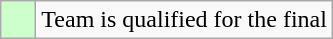<table class="wikitable">
<tr>
<td style="background: #CCFFCC;">    </td>
<td>Team is qualified for the final</td>
</tr>
</table>
